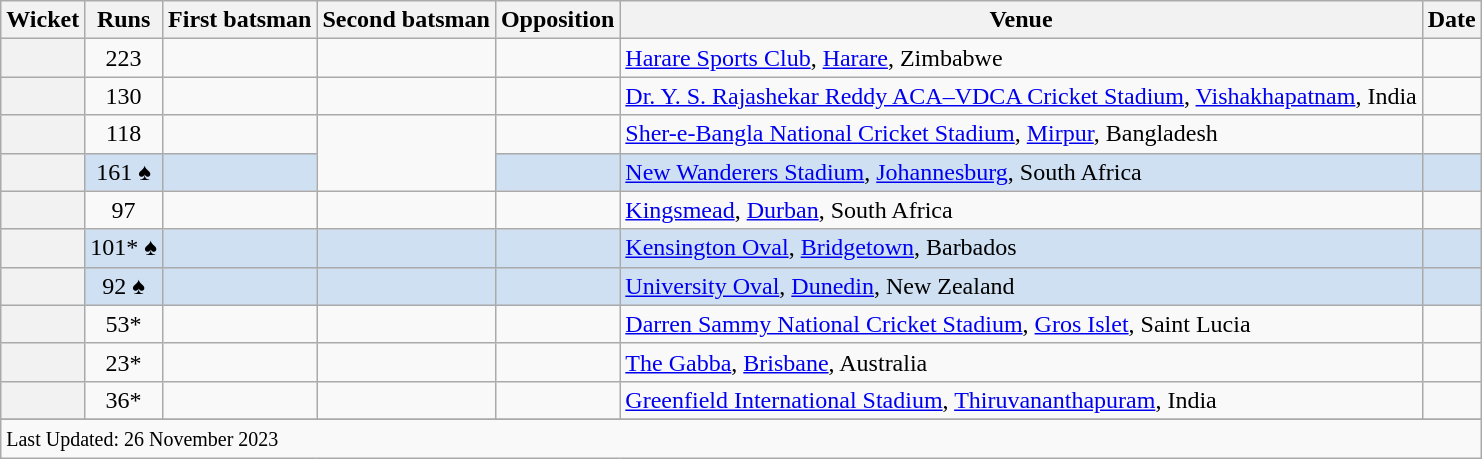<table class="wikitable plainrowheaders sortable">
<tr>
<th scope=col>Wicket</th>
<th scope=col>Runs</th>
<th scope=col>First batsman</th>
<th scope=col>Second batsman</th>
<th scope=col>Opposition</th>
<th scope=col>Venue</th>
<th scope=col>Date</th>
</tr>
<tr>
<th align=center></th>
<td scope=row style=text-align:center;>223</td>
<td></td>
<td></td>
<td></td>
<td><a href='#'>Harare Sports Club</a>, <a href='#'>Harare</a>, Zimbabwe</td>
<td></td>
</tr>
<tr>
<th align=center></th>
<td scope=row style=text-align:center;>130</td>
<td></td>
<td></td>
<td></td>
<td><a href='#'>Dr. Y. S. Rajashekar Reddy ACA–VDCA Cricket Stadium</a>, <a href='#'>Vishakhapatnam</a>, India</td>
<td></td>
</tr>
<tr>
<th align=center></th>
<td scope=row style=text-align:center;>118</td>
<td></td>
<td rowspan=2></td>
<td></td>
<td><a href='#'>Sher-e-Bangla National Cricket Stadium</a>, <a href='#'>Mirpur</a>, Bangladesh</td>
<td></td>
</tr>
<tr bgcolor=#cee0f2>
<th align=center></th>
<td scope=row style=text-align:center;>161 ♠</td>
<td></td>
<td></td>
<td><a href='#'>New Wanderers Stadium</a>, <a href='#'>Johannesburg</a>, South Africa</td>
<td></td>
</tr>
<tr>
<th align=center></th>
<td scope=row style=text-align:center;>97</td>
<td></td>
<td></td>
<td></td>
<td><a href='#'>Kingsmead</a>, <a href='#'>Durban</a>, South Africa</td>
<td></td>
</tr>
<tr bgcolor=#cee0f2>
<th align=center></th>
<td scope=row style=text-align:center;>101* ♠</td>
<td></td>
<td></td>
<td></td>
<td><a href='#'>Kensington Oval</a>, <a href='#'>Bridgetown</a>, Barbados</td>
<td></td>
</tr>
<tr bgcolor=#cee0f2>
<th align=center></th>
<td scope=row style=text-align:center;>92 ♠</td>
<td></td>
<td></td>
<td></td>
<td><a href='#'>University Oval</a>, <a href='#'>Dunedin</a>, New Zealand</td>
<td></td>
</tr>
<tr>
<th align=center></th>
<td scope=row style=text-align:center;>53*</td>
<td></td>
<td></td>
<td></td>
<td><a href='#'>Darren Sammy National Cricket Stadium</a>, <a href='#'>Gros Islet</a>, Saint Lucia</td>
<td></td>
</tr>
<tr>
<th align=center></th>
<td scope=row style=text-align:center;>23*</td>
<td></td>
<td></td>
<td></td>
<td><a href='#'>The Gabba</a>, <a href='#'>Brisbane</a>, Australia</td>
<td></td>
</tr>
<tr>
<th align=center></th>
<td scope=row style=text-align:center;>36*</td>
<td></td>
<td></td>
<td></td>
<td><a href='#'>Greenfield International Stadium</a>, <a href='#'>Thiruvananthapuram</a>, India</td>
<td></td>
</tr>
<tr>
</tr>
<tr class=sortbottom>
<td colspan=7><small>Last Updated: 26 November 2023</small></td>
</tr>
</table>
